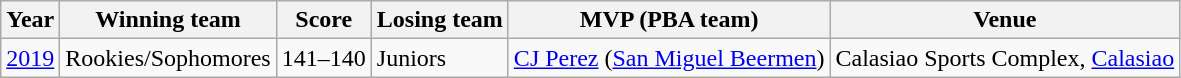<table class=wikitable>
<tr>
<th>Year</th>
<th>Winning team</th>
<th>Score</th>
<th>Losing team</th>
<th>MVP (PBA team)</th>
<th>Venue</th>
</tr>
<tr>
<td><a href='#'>2019</a></td>
<td>Rookies/Sophomores</td>
<td>141–140</td>
<td>Juniors</td>
<td><a href='#'>CJ Perez</a> (<a href='#'>San Miguel Beermen</a>)</td>
<td>Calasiao Sports Complex, <a href='#'>Calasiao</a></td>
</tr>
</table>
